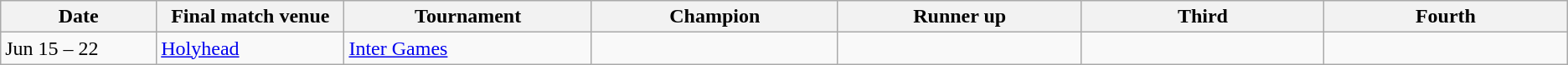<table class="wikitable">
<tr>
<th width=125px>Date</th>
<th width=150px>Final match venue</th>
<th width=200px>Tournament</th>
<th width=200px>Champion</th>
<th width=200px>Runner up</th>
<th width=200px>Third</th>
<th width=200px>Fourth</th>
</tr>
<tr>
<td>Jun 15 – 22</td>
<td> <a href='#'>Holyhead</a></td>
<td><a href='#'>Inter Games</a></td>
<td><strong></strong></td>
<td></td>
<td></td>
<td></td>
</tr>
</table>
